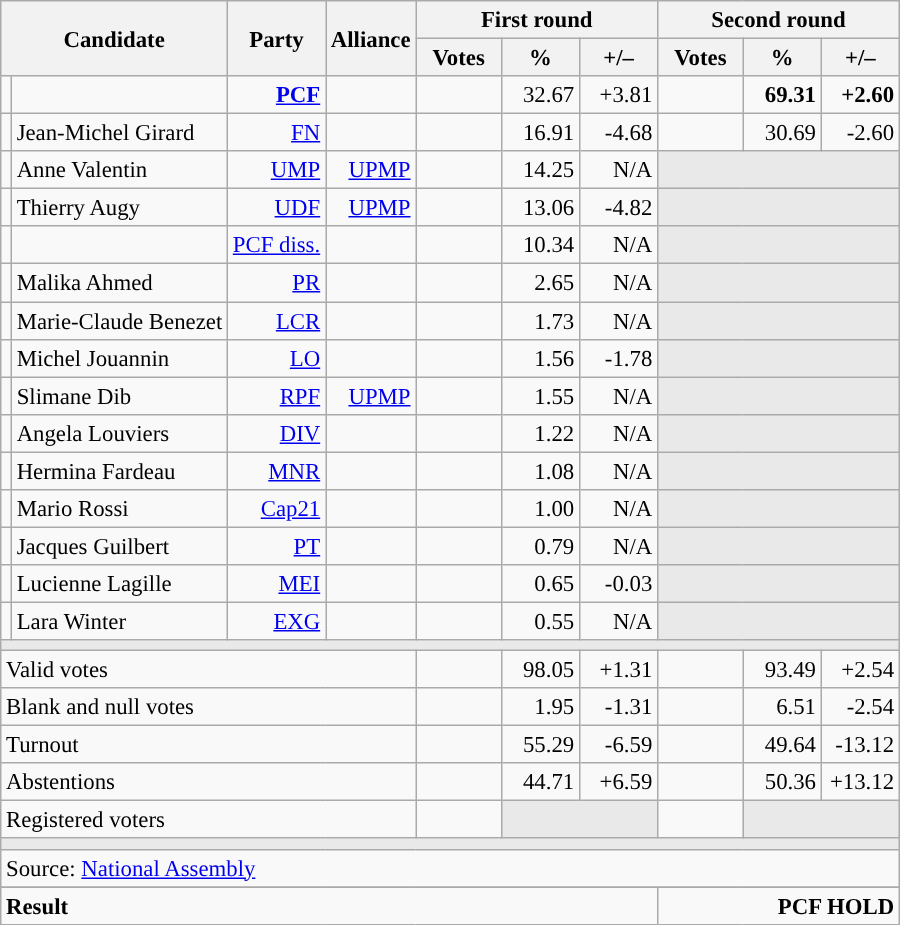<table class="wikitable" style="text-align:right;font-size:95%;">
<tr>
<th rowspan="2" colspan="2">Candidate</th>
<th rowspan="2">Party</th>
<th rowspan="2">Alliance</th>
<th colspan="3">First round</th>
<th colspan="3">Second round</th>
</tr>
<tr>
<th style="width:50px;">Votes</th>
<th style="width:45px;">%</th>
<th style="width:45px;">+/–</th>
<th style="width:50px;">Votes</th>
<th style="width:45px;">%</th>
<th style="width:45px;">+/–</th>
</tr>
<tr>
<td style="color:inherit;background:"></td>
<td style="text-align:left;"><strong></strong></td>
<td><a href='#'><strong>PCF</strong></a> </td>
<td></td>
<td></td>
<td>32.67</td>
<td>+3.81</td>
<td><strong></strong></td>
<td><strong>69.31</strong></td>
<td><strong>+2.60</strong></td>
</tr>
<tr>
<td style="color:inherit;background:"></td>
<td style="text-align:left;">Jean-Michel Girard</td>
<td><a href='#'>FN</a> </td>
<td></td>
<td></td>
<td>16.91</td>
<td>-4.68</td>
<td></td>
<td>30.69</td>
<td>-2.60</td>
</tr>
<tr>
<td style="color:inherit;background:"></td>
<td style="text-align:left;">Anne Valentin</td>
<td><a href='#'>UMP</a></td>
<td><a href='#'>UPMP</a></td>
<td></td>
<td>14.25</td>
<td>N/A</td>
<td colspan="3" style="background:#E9E9E9;"></td>
</tr>
<tr>
<td style="color:inherit;background:"></td>
<td style="text-align:left;">Thierry Augy</td>
<td><a href='#'>UDF</a></td>
<td><a href='#'>UPMP</a></td>
<td></td>
<td>13.06</td>
<td>-4.82</td>
<td colspan="3" style="background:#E9E9E9;"></td>
</tr>
<tr>
<td style="color:inherit;background:"></td>
<td style="text-align:left;"></td>
<td><a href='#'>PCF diss.</a></td>
<td></td>
<td></td>
<td>10.34</td>
<td>N/A</td>
<td colspan="3" style="background:#E9E9E9;"></td>
</tr>
<tr>
<td style="color:inherit;background:"></td>
<td style="text-align:left;">Malika Ahmed</td>
<td><a href='#'>PR</a></td>
<td></td>
<td></td>
<td>2.65</td>
<td>N/A</td>
<td colspan="3" style="background:#E9E9E9;"></td>
</tr>
<tr>
<td style="color:inherit;background:"></td>
<td style="text-align:left;">Marie-Claude Benezet</td>
<td><a href='#'>LCR</a></td>
<td></td>
<td></td>
<td>1.73</td>
<td>N/A</td>
<td colspan="3" style="background:#E9E9E9;"></td>
</tr>
<tr>
<td style="color:inherit;background:"></td>
<td style="text-align:left;">Michel Jouannin</td>
<td><a href='#'>LO</a></td>
<td></td>
<td></td>
<td>1.56</td>
<td>-1.78</td>
<td colspan="3" style="background:#E9E9E9;"></td>
</tr>
<tr>
<td style="color:inherit;background:"></td>
<td style="text-align:left;">Slimane Dib</td>
<td><a href='#'>RPF</a></td>
<td><a href='#'>UPMP</a></td>
<td></td>
<td>1.55</td>
<td>N/A</td>
<td colspan="3" style="background:#E9E9E9;"></td>
</tr>
<tr>
<td style="color:inherit;background:"></td>
<td style="text-align:left;">Angela Louviers</td>
<td><a href='#'>DIV</a></td>
<td></td>
<td></td>
<td>1.22</td>
<td>N/A</td>
<td colspan="3" style="background:#E9E9E9;"></td>
</tr>
<tr>
<td style="color:inherit;background:"></td>
<td style="text-align:left;">Hermina Fardeau</td>
<td><a href='#'>MNR</a></td>
<td></td>
<td></td>
<td>1.08</td>
<td>N/A</td>
<td colspan="3" style="background:#E9E9E9;"></td>
</tr>
<tr>
<td style="color:inherit;background:"></td>
<td style="text-align:left;">Mario Rossi</td>
<td><a href='#'>Cap21</a></td>
<td></td>
<td></td>
<td>1.00</td>
<td>N/A</td>
<td colspan="3" style="background:#E9E9E9;"></td>
</tr>
<tr>
<td style="color:inherit;background:"></td>
<td style="text-align:left;">Jacques Guilbert</td>
<td><a href='#'>PT</a></td>
<td></td>
<td></td>
<td>0.79</td>
<td>N/A</td>
<td colspan="3" style="background:#E9E9E9;"></td>
</tr>
<tr>
<td style="color:inherit;background:"></td>
<td style="text-align:left;">Lucienne Lagille</td>
<td><a href='#'>MEI</a></td>
<td></td>
<td></td>
<td>0.65</td>
<td>-0.03</td>
<td colspan="3" style="background:#E9E9E9;"></td>
</tr>
<tr>
<td style="color:inherit;background:"></td>
<td style="text-align:left;">Lara Winter</td>
<td><a href='#'>EXG</a></td>
<td></td>
<td></td>
<td>0.55</td>
<td>N/A</td>
<td colspan="3" style="background:#E9E9E9;"></td>
</tr>
<tr>
<td colspan="10" style="background:#E9E9E9;"></td>
</tr>
<tr>
<td colspan="4" style="text-align:left;">Valid votes</td>
<td></td>
<td>98.05</td>
<td>+1.31</td>
<td></td>
<td>93.49</td>
<td>+2.54</td>
</tr>
<tr>
<td colspan="4" style="text-align:left;">Blank and null votes</td>
<td></td>
<td>1.95</td>
<td>-1.31</td>
<td></td>
<td>6.51</td>
<td>-2.54</td>
</tr>
<tr>
<td colspan="4" style="text-align:left;">Turnout</td>
<td></td>
<td>55.29</td>
<td>-6.59</td>
<td></td>
<td>49.64</td>
<td>-13.12</td>
</tr>
<tr>
<td colspan="4" style="text-align:left;">Abstentions</td>
<td></td>
<td>44.71</td>
<td>+6.59</td>
<td></td>
<td>50.36</td>
<td>+13.12</td>
</tr>
<tr>
<td colspan="4" style="text-align:left;">Registered voters</td>
<td></td>
<td colspan="2" style="background:#E9E9E9;"></td>
<td></td>
<td colspan="2" style="background:#E9E9E9;"></td>
</tr>
<tr>
<td colspan="10" style="background:#E9E9E9;"></td>
</tr>
<tr>
<td colspan="10" style="text-align:left;">Source: <a href='#'>National Assembly</a></td>
</tr>
<tr>
</tr>
<tr style="font-weight:bold">
<td colspan="7" style="text-align:left;">Result</td>
<td colspan="7" style="background-color:">PCF HOLD</td>
</tr>
</table>
